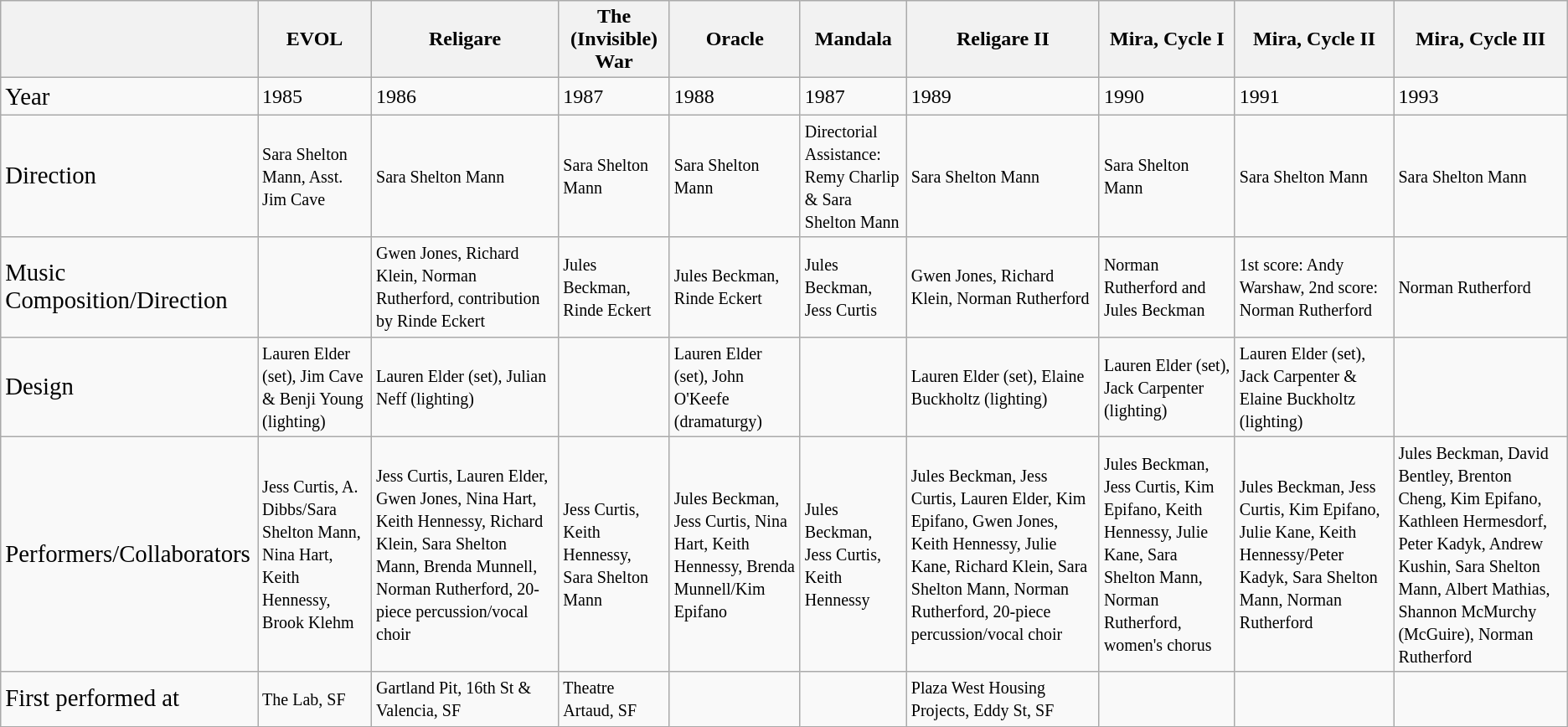<table class="wikitable">
<tr>
<th></th>
<th>EVOL</th>
<th>Religare</th>
<th>The (Invisible) War</th>
<th>Oracle</th>
<th>Mandala</th>
<th>Religare II</th>
<th>Mira, Cycle I</th>
<th>Mira, Cycle II</th>
<th>Mira, Cycle III</th>
</tr>
<tr>
<td><big>Year</big></td>
<td>1985</td>
<td>1986</td>
<td>1987</td>
<td>1988</td>
<td>1987</td>
<td>1989</td>
<td>1990</td>
<td>1991</td>
<td>1993</td>
</tr>
<tr>
<td><big>Direction</big></td>
<td><small>Sara Shelton Mann, Asst. Jim Cave</small></td>
<td><small>Sara Shelton Mann</small></td>
<td><small>Sara Shelton Mann</small></td>
<td><small>Sara Shelton Mann</small></td>
<td><small>Directorial Assistance: Remy Charlip & Sara Shelton Mann</small></td>
<td><small>Sara Shelton Mann</small></td>
<td><small> Sara Shelton Mann</small></td>
<td><small>Sara Shelton Mann</small></td>
<td><small> Sara Shelton Mann</small></td>
</tr>
<tr>
<td><big>Music Composition/Direction</big></td>
<td></td>
<td><small>Gwen Jones, Richard Klein, Norman Rutherford, contribution by Rinde Eckert </small></td>
<td><small>Jules Beckman, Rinde Eckert</small></td>
<td><small>Jules Beckman, Rinde Eckert</small></td>
<td><small>Jules Beckman, Jess Curtis</small></td>
<td><small> Gwen Jones, Richard Klein, Norman Rutherford</small></td>
<td><small> Norman Rutherford and Jules Beckman </small></td>
<td><small>1st score: Andy Warshaw, 2nd score: Norman Rutherford </small></td>
<td><small>Norman Rutherford</small></td>
</tr>
<tr>
<td><big>Design</big></td>
<td><small>Lauren Elder (set), Jim Cave & Benji Young (lighting)</small></td>
<td><small>Lauren Elder (set), Julian Neff (lighting)</small></td>
<td></td>
<td><small>Lauren Elder (set), John O'Keefe (dramaturgy)</small></td>
<td></td>
<td><small>Lauren Elder (set), Elaine Buckholtz (lighting)</small></td>
<td><small>Lauren Elder (set), Jack Carpenter (lighting)</small></td>
<td><small>Lauren Elder (set), Jack Carpenter & Elaine Buckholtz (lighting)</small></td>
<td></td>
</tr>
<tr>
<td><big>Performers/Collaborators</big></td>
<td><small> Jess Curtis, A. Dibbs/Sara Shelton Mann, Nina Hart, Keith Hennessy, Brook Klehm</small></td>
<td><small>Jess Curtis, Lauren Elder, Gwen Jones, Nina Hart, Keith Hennessy, Richard Klein, Sara Shelton Mann, Brenda Munnell, Norman Rutherford, 20-piece percussion/vocal choir</small></td>
<td><small>Jess Curtis, Keith Hennessy, Sara Shelton Mann</small></td>
<td><small>Jules Beckman, Jess Curtis, Nina Hart, Keith Hennessy, Brenda Munnell/Kim Epifano</small></td>
<td><small>Jules Beckman, Jess Curtis, Keith Hennessy</small></td>
<td><small>Jules Beckman, Jess Curtis, Lauren Elder, Kim Epifano, Gwen Jones, Keith Hennessy, Julie Kane, Richard Klein, Sara Shelton Mann, Norman Rutherford, 20-piece percussion/vocal choir</small></td>
<td><small>Jules Beckman, Jess Curtis, Kim Epifano, Keith Hennessy, Julie Kane, Sara Shelton Mann, Norman Rutherford, women's chorus</small></td>
<td><small> Jules Beckman, Jess Curtis, Kim Epifano, Julie Kane, Keith Hennessy/Peter Kadyk, Sara Shelton Mann, Norman Rutherford</small></td>
<td><small>Jules Beckman, David Bentley, Brenton Cheng, Kim Epifano, Kathleen Hermesdorf, Peter Kadyk, Andrew Kushin, Sara Shelton Mann, Albert Mathias, Shannon McMurchy (McGuire), Norman Rutherford</small></td>
</tr>
<tr>
<td><big> First performed at</big></td>
<td><small>The Lab, SF</small></td>
<td><small>Gartland Pit, 16th St & Valencia, SF</small></td>
<td><small>Theatre Artaud, SF</small></td>
<td></td>
<td></td>
<td><small>Plaza West Housing Projects, Eddy St, SF</small></td>
<td></td>
<td></td>
</tr>
</table>
